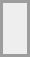<table border="0" cellpadding="4" cellspacing="4" style="margin:auto; border:2px solid #9d9d9d; background:#eee;">
<tr>
<td><br><div></div></td>
</tr>
</table>
